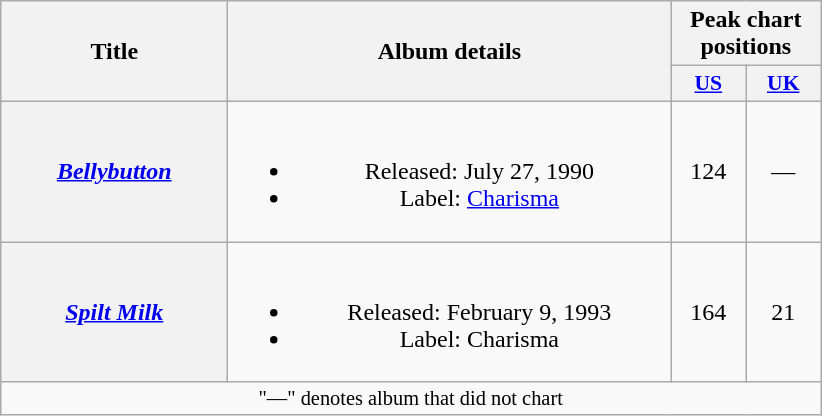<table class="wikitable plainrowheaders" style="text-align:center;">
<tr>
<th scope="col" rowspan="2" style="width:9em;">Title</th>
<th scope="col" rowspan="2" style="width:18em;">Album details</th>
<th scope="col" colspan="3">Peak chart positions</th>
</tr>
<tr>
<th scope="col" style="width:3em;font-size:90%;"><a href='#'>US</a></th>
<th scope="col" style="width:3em;font-size:90%;"><a href='#'>UK</a></th>
</tr>
<tr>
<th scope="row"><em><a href='#'>Bellybutton</a></em></th>
<td><br><ul><li>Released: July 27, 1990</li><li>Label: <a href='#'>Charisma</a></li></ul></td>
<td>124</td>
<td>—</td>
</tr>
<tr>
<th scope="row"><em><a href='#'>Spilt Milk</a></em></th>
<td><br><ul><li>Released: February 9, 1993</li><li>Label: Charisma</li></ul></td>
<td>164</td>
<td>21</td>
</tr>
<tr>
<td colspan="5" style="text-align:center; font-size:85%;">"—" denotes album that did not chart</td>
</tr>
</table>
